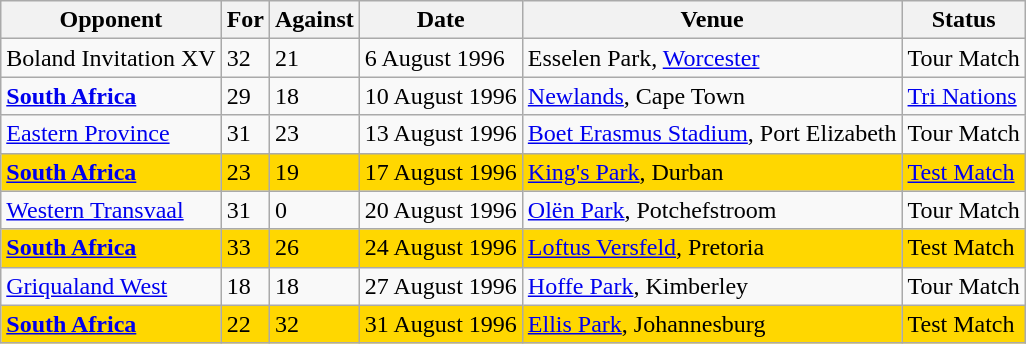<table class="wikitable">
<tr>
<th>Opponent</th>
<th>For</th>
<th>Against</th>
<th>Date</th>
<th>Venue</th>
<th>Status</th>
</tr>
<tr>
<td>Boland Invitation XV</td>
<td>32</td>
<td>21</td>
<td>6 August 1996</td>
<td>Esselen Park, <a href='#'>Worcester</a></td>
<td>Tour Match</td>
</tr>
<tr>
<td><strong><a href='#'>South Africa</a></strong></td>
<td>29</td>
<td>18</td>
<td>10 August 1996</td>
<td><a href='#'>Newlands</a>, Cape Town</td>
<td><a href='#'>Tri Nations</a></td>
</tr>
<tr>
<td><a href='#'>Eastern Province</a></td>
<td>31</td>
<td>23</td>
<td>13 August 1996</td>
<td><a href='#'>Boet Erasmus Stadium</a>, Port Elizabeth</td>
<td>Tour Match</td>
</tr>
<tr bgcolor=gold>
<td><strong><a href='#'>South Africa</a></strong></td>
<td>23</td>
<td>19</td>
<td>17 August 1996</td>
<td><a href='#'>King's Park</a>, Durban</td>
<td><a href='#'>Test Match</a></td>
</tr>
<tr>
<td><a href='#'>Western Transvaal</a></td>
<td>31</td>
<td>0</td>
<td>20 August 1996</td>
<td><a href='#'>Olën Park</a>, Potchefstroom</td>
<td>Tour Match</td>
</tr>
<tr bgcolor=gold>
<td><strong><a href='#'>South Africa</a></strong></td>
<td>33</td>
<td>26</td>
<td>24 August 1996</td>
<td><a href='#'>Loftus Versfeld</a>, Pretoria</td>
<td>Test Match</td>
</tr>
<tr>
<td><a href='#'>Griqualand West</a></td>
<td>18</td>
<td>18</td>
<td>27 August 1996</td>
<td><a href='#'>Hoffe Park</a>, Kimberley</td>
<td>Tour Match</td>
</tr>
<tr bgcolor=gold>
<td><strong><a href='#'>South Africa</a></strong></td>
<td>22</td>
<td>32</td>
<td>31 August 1996</td>
<td><a href='#'>Ellis Park</a>, Johannesburg</td>
<td>Test Match</td>
</tr>
</table>
